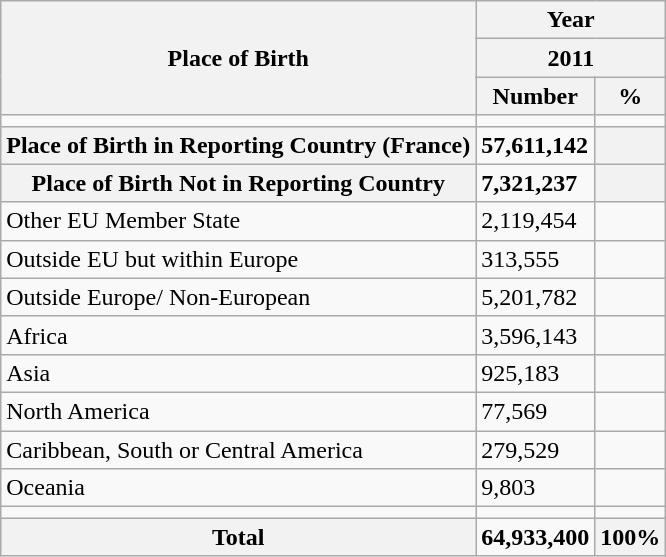<table class="wikitable sortable mw-collapsible">
<tr>
<th rowspan="3">Place of Birth</th>
<th colspan="2">Year</th>
</tr>
<tr>
<th colspan="2">2011</th>
</tr>
<tr>
<th>Number</th>
<th>%</th>
</tr>
<tr>
<td></td>
<td></td>
<td></td>
</tr>
<tr>
<th>Place of Birth in Reporting Country (France)</th>
<td><strong>57,611,142</strong></td>
<th></th>
</tr>
<tr>
<th>Place of Birth Not in Reporting Country</th>
<td><strong>7,321,237</strong></td>
<th></th>
</tr>
<tr>
<td>Other EU Member State</td>
<td>2,119,454</td>
<td></td>
</tr>
<tr>
<td>Outside EU but within Europe</td>
<td>313,555</td>
<td></td>
</tr>
<tr>
<td>Outside Europe/ Non-European</td>
<td>5,201,782</td>
<td></td>
</tr>
<tr>
<td>Africa</td>
<td>3,596,143</td>
<td></td>
</tr>
<tr>
<td>Asia</td>
<td>925,183</td>
<td></td>
</tr>
<tr>
<td>North America</td>
<td>77,569</td>
<td></td>
</tr>
<tr>
<td>Caribbean, South or Central America</td>
<td>279,529</td>
<td></td>
</tr>
<tr>
<td>Oceania</td>
<td>9,803</td>
<td></td>
</tr>
<tr>
<td></td>
<td></td>
<td></td>
</tr>
<tr>
<th>Total</th>
<td><strong>64,933,400</strong></td>
<th>100%</th>
</tr>
</table>
